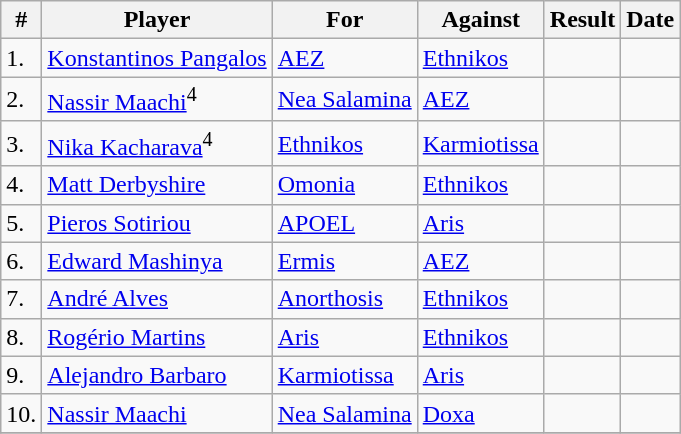<table class="wikitable sortable">
<tr>
<th>#</th>
<th>Player</th>
<th>For</th>
<th>Against</th>
<th align=center>Result</th>
<th>Date</th>
</tr>
<tr>
<td>1.</td>
<td> <a href='#'>Konstantinos Pangalos</a></td>
<td><a href='#'>AEZ</a></td>
<td><a href='#'>Ethnikos</a></td>
<td align="center"></td>
<td></td>
</tr>
<tr>
<td>2.</td>
<td> <a href='#'>Nassir Maachi</a><sup>4</sup></td>
<td><a href='#'>Nea Salamina</a></td>
<td><a href='#'>AEZ</a></td>
<td align="center"></td>
<td></td>
</tr>
<tr>
<td>3.</td>
<td> <a href='#'>Nika Kacharava</a><sup>4</sup></td>
<td><a href='#'>Ethnikos</a></td>
<td><a href='#'>Karmiotissa</a></td>
<td align="center"></td>
<td></td>
</tr>
<tr>
<td>4.</td>
<td> <a href='#'>Matt Derbyshire</a></td>
<td><a href='#'>Omonia</a></td>
<td><a href='#'>Ethnikos</a></td>
<td align="center"></td>
<td></td>
</tr>
<tr>
<td>5.</td>
<td> <a href='#'>Pieros Sotiriou</a></td>
<td><a href='#'>APOEL</a></td>
<td><a href='#'>Aris</a></td>
<td align="center"></td>
<td></td>
</tr>
<tr>
<td>6.</td>
<td> <a href='#'>Edward Mashinya</a></td>
<td><a href='#'>Ermis</a></td>
<td><a href='#'>AEZ</a></td>
<td align="center"></td>
<td></td>
</tr>
<tr>
<td>7.</td>
<td> <a href='#'>André Alves</a></td>
<td><a href='#'>Anorthosis</a></td>
<td><a href='#'>Ethnikos</a></td>
<td align="center"></td>
<td></td>
</tr>
<tr>
<td>8.</td>
<td> <a href='#'>Rogério Martins</a></td>
<td><a href='#'>Aris</a></td>
<td><a href='#'>Ethnikos</a></td>
<td align="center"></td>
<td></td>
</tr>
<tr>
<td>9.</td>
<td> <a href='#'>Alejandro Barbaro</a></td>
<td><a href='#'>Karmiotissa</a></td>
<td><a href='#'>Aris</a></td>
<td align="center"></td>
<td></td>
</tr>
<tr>
<td>10.</td>
<td> <a href='#'>Nassir Maachi</a></td>
<td><a href='#'>Nea Salamina</a></td>
<td><a href='#'>Doxa</a></td>
<td align="center"></td>
<td></td>
</tr>
<tr>
</tr>
</table>
